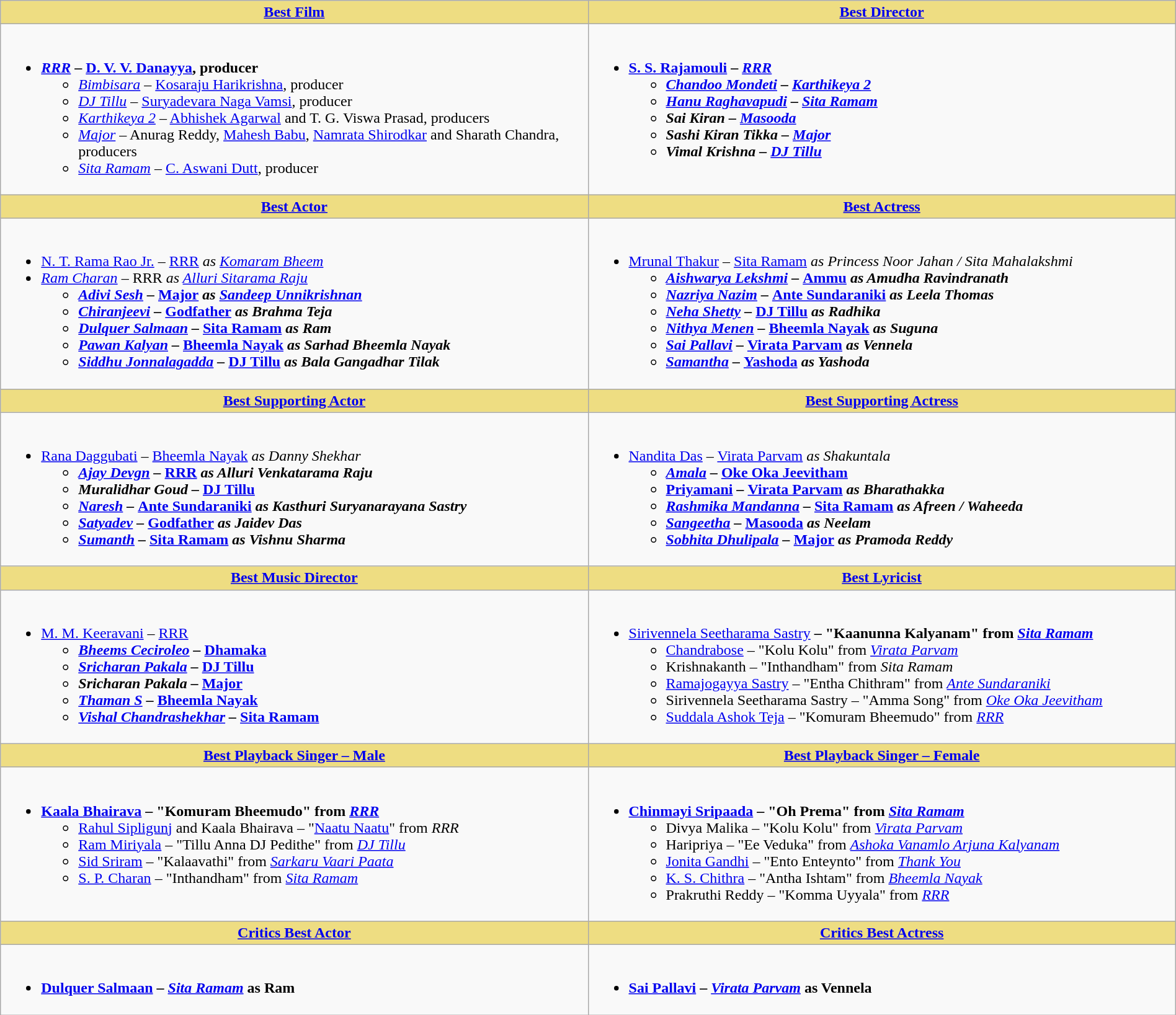<table class="wikitable" width=100% |>
<tr>
<th ! style="background:#eedd82; text-align:center; width:50%;"><a href='#'>Best Film</a></th>
<th ! style="background:#eedd82; text-align:center; width:50%;"><a href='#'>Best Director</a></th>
</tr>
<tr>
<td valign="top"><br><ul><li><strong><em><a href='#'>RRR</a></em></strong> <strong>– <a href='#'>D. V. V. Danayya</a>, producer</strong><ul><li><a href='#'><em>Bimbisara</em></a> – <a href='#'>Kosaraju Harikrishna</a>, producer</li><li><em><a href='#'>DJ Tillu</a></em> – <a href='#'>Suryadevara Naga Vamsi</a>, producer</li><li><em><a href='#'>Karthikeya 2</a></em> – <a href='#'>Abhishek Agarwal</a> and T. G. Viswa Prasad, producers</li><li><a href='#'><em>Major</em></a> – Anurag Reddy, <a href='#'>Mahesh Babu</a>, <a href='#'>Namrata Shirodkar</a> and Sharath Chandra, producers</li><li><em><a href='#'>Sita Ramam</a></em> – <a href='#'>C. Aswani Dutt</a>, producer</li></ul></li></ul></td>
<td valign="top"><br><ul><li><strong><a href='#'>S. S. Rajamouli</a> – <em><a href='#'>RRR</a><strong><em><ul><li><a href='#'>Chandoo Mondeti</a> – </em><a href='#'>Karthikeya 2</a><em></li><li><a href='#'>Hanu Raghavapudi</a> – </em><a href='#'>Sita Ramam</a><em></li><li>Sai Kiran – </em><a href='#'>Masooda</a><em></li><li>Sashi Kiran Tikka – <a href='#'></em>Major<em></a></li><li>Vimal Krishna – </em><a href='#'>DJ Tillu</a><em></li></ul></li></ul></td>
</tr>
<tr>
<th ! style="background:#eedd82; text-align:center;"><a href='#'>Best Actor</a></th>
<th ! style="background:#eedd82; text-align:center;"><a href='#'>Best Actress</a></th>
</tr>
<tr>
<td valign="top"><br><ul><li></strong><a href='#'>N. T. Rama Rao Jr.</a> – </em><a href='#'>RRR</a><em> as <a href='#'>Komaram Bheem</a><strong></li><li></strong><a href='#'>Ram Charan</a> – </em>RRR<em> as <a href='#'>Alluri Sitarama Raju</a><strong><ul><li><a href='#'>Adivi Sesh</a> – <a href='#'></em>Major<em></a> as <a href='#'>Sandeep Unnikrishnan</a></li><li><a href='#'>Chiranjeevi</a> – <a href='#'></em>Godfather<em></a> as Brahma Teja</li><li><a href='#'>Dulquer Salmaan</a> – </em><a href='#'>Sita Ramam</a><em> as Ram</li><li><a href='#'>Pawan Kalyan</a> – </em><a href='#'>Bheemla Nayak</a><em> as Sarhad Bheemla Nayak</li><li><a href='#'>Siddhu Jonnalagadda</a> – </em><a href='#'>DJ Tillu</a><em> as Bala Gangadhar Tilak</li></ul></li></ul></td>
<td valign="top"><br><ul><li></strong><a href='#'>Mrunal Thakur</a> – </em><a href='#'>Sita Ramam</a><em> as Princess Noor Jahan / Sita Mahalakshmi<strong><ul><li><a href='#'>Aishwarya Lekshmi</a> – <a href='#'></em>Ammu<em></a> as Amudha Ravindranath</li><li><a href='#'>Nazriya Nazim</a> – </em><a href='#'>Ante Sundaraniki</a><em> as Leela Thomas</li><li><a href='#'>Neha Shetty</a> – </em><a href='#'>DJ Tillu</a><em> as Radhika</li><li><a href='#'>Nithya Menen</a> – </em><a href='#'>Bheemla Nayak</a><em> as Suguna</li><li><a href='#'>Sai Pallavi</a> – </em><a href='#'>Virata Parvam</a><em> as Vennela</li><li><a href='#'>Samantha</a> – <a href='#'></em>Yashoda<em></a> as Yashoda</li></ul></li></ul></td>
</tr>
<tr>
<th ! style="background:#eedd82; text-align:center;"><a href='#'>Best Supporting Actor</a></th>
<th ! style="background:#eedd82; text-align:center;"><a href='#'>Best Supporting Actress</a></th>
</tr>
<tr>
<td valign="top"><br><ul><li></strong><a href='#'>Rana Daggubati</a> – </em><a href='#'>Bheemla Nayak</a><em> as Danny Shekhar<strong><ul><li><a href='#'>Ajay Devgn</a> – </em><a href='#'>RRR</a><em> as Alluri Venkatarama Raju</li><li>Muralidhar Goud – </em><a href='#'>DJ Tillu</a><em></li><li><a href='#'>Naresh</a> – </em><a href='#'>Ante Sundaraniki</a><em> as Kasthuri Suryanarayana Sastry</li><li><a href='#'>Satyadev</a> – <a href='#'></em>Godfather<em></a> as Jaidev Das</li><li><a href='#'>Sumanth</a> – </em><a href='#'>Sita Ramam</a><em> as Vishnu Sharma</li></ul></li></ul></td>
<td valign="top"><br><ul><li></strong><a href='#'>Nandita Das</a> – </em><a href='#'>Virata Parvam</a><em> as Shakuntala<strong><ul><li><a href='#'>Amala</a> – </em><a href='#'>Oke Oka Jeevitham</a><em></li><li></em><a href='#'>Priyamani</a><em> – </em><a href='#'>Virata Parvam</a><em> as Bharathakka</li><li><a href='#'>Rashmika Mandanna</a> – </em><a href='#'>Sita Ramam</a><em> as Afreen / Waheeda</li><li><a href='#'>Sangeetha</a> – </em><a href='#'>Masooda</a><em> as Neelam</li><li><a href='#'>Sobhita Dhulipala</a> – <a href='#'></em>Major<em></a> as Pramoda Reddy</li></ul></li></ul></td>
</tr>
<tr>
<th ! style="background:#eedd82; text-align:center;"><a href='#'>Best Music Director</a></th>
<th ! style="background:#eedd82; text-align:center;"><a href='#'>Best Lyricist</a></th>
</tr>
<tr>
<td valign="top"><br><ul><li></strong><a href='#'>M. M. Keeravani</a> – <a href='#'></em>RRR<em></a><strong><ul><li><a href='#'>Bheems Ceciroleo</a> – <a href='#'></em>Dhamaka<em></a></li><li><a href='#'>Sricharan Pakala</a> – </em><a href='#'>DJ Tillu</a><em></li><li>Sricharan Pakala – <a href='#'></em>Major<em></a></li><li><a href='#'>Thaman S</a> – <a href='#'></em>Bheemla Nayak<em></a></li><li><a href='#'>Vishal Chandrashekhar</a> – <a href='#'></em>Sita Ramam<em></a></li></ul></li></ul></td>
<td valign="top"><br><ul><li></strong><a href='#'>Sirivennela Seetharama Sastry</a></em></strong></em> <strong>– "Kaanunna Kalyanam" from <a href='#'><em>Sita Ramam</em></a></strong><ul><li><a href='#'>Chandrabose</a> – "Kolu Kolu" from <em><a href='#'>Virata Parvam</a></em></li><li>Krishnakanth – "Inthandham" from <em>Sita Ramam</em></li><li><a href='#'>Ramajogayya Sastry</a> – "Entha Chithram" from <em><a href='#'>Ante Sundaraniki</a></em></li><li>Sirivennela Seetharama Sastry – "Amma Song" from <em><a href='#'>Oke Oka Jeevitham</a></em></li><li><a href='#'>Suddala Ashok Teja</a> – "Komuram Bheemudo" from <a href='#'><em>RRR</em></a></li></ul></li></ul></td>
</tr>
<tr>
<th ! style="background:#eedd82; text-align:center;"><a href='#'>Best Playback Singer – Male</a></th>
<th ! style="background:#eedd82; text-align:center;"><a href='#'>Best Playback Singer – Female</a></th>
</tr>
<tr>
<td valign="top"><br><ul><li><strong><a href='#'>Kaala Bhairava</a> – "Komuram Bheemudo" from <a href='#'><em>RRR</em></a></strong><ul><li><a href='#'>Rahul Sipligunj</a> and Kaala Bhairava – "<a href='#'>Naatu Naatu</a>" from <em>RRR</em></li><li><a href='#'>Ram Miriyala</a> – "Tillu Anna DJ Pedithe" from <em><a href='#'>DJ Tillu</a></em></li><li><a href='#'>Sid Sriram</a> – "Kalaavathi" from <em><a href='#'>Sarkaru Vaari Paata</a></em></li><li><a href='#'>S. P. Charan</a> – "Inthandham" from <a href='#'><em>Sita Ramam</em></a></li></ul></li></ul></td>
<td valign="top"><br><ul><li><strong><a href='#'>Chinmayi Sripaada</a> – "Oh Prema" from <a href='#'><em>Sita Ramam</em></a></strong><ul><li>Divya Malika – "Kolu Kolu" from <em><a href='#'>Virata Parvam</a></em></li><li>Haripriya – "Ee Veduka" from <em><a href='#'>Ashoka Vanamlo Arjuna Kalyanam</a></em></li><li><a href='#'>Jonita Gandhi</a> – "Ento Enteynto" from <a href='#'><em>Thank You</em></a></li><li><a href='#'>K. S. Chithra</a> – "Antha Ishtam" from <a href='#'><em>Bheemla Nayak</em></a></li><li>Prakruthi Reddy – "Komma Uyyala" from <a href='#'><em>RRR</em></a></li></ul></li></ul></td>
</tr>
<tr>
<th ! style="background:#eedd82; text-align:center;"><a href='#'>Critics Best Actor</a></th>
<th ! style="background:#eedd82; text-align:center;"><a href='#'><strong>Critics Best Actress</strong></a></th>
</tr>
<tr>
<td><br><ul><li><strong><a href='#'>Dulquer Salmaan</a></strong> <strong>– <em><a href='#'>Sita Ramam</a></em> as Ram</strong></li></ul></td>
<td><br><ul><li><strong><a href='#'>Sai Pallavi</a></strong> <strong>– <em><a href='#'>Virata Parvam</a></em> as Vennela</strong></li></ul></td>
</tr>
</table>
